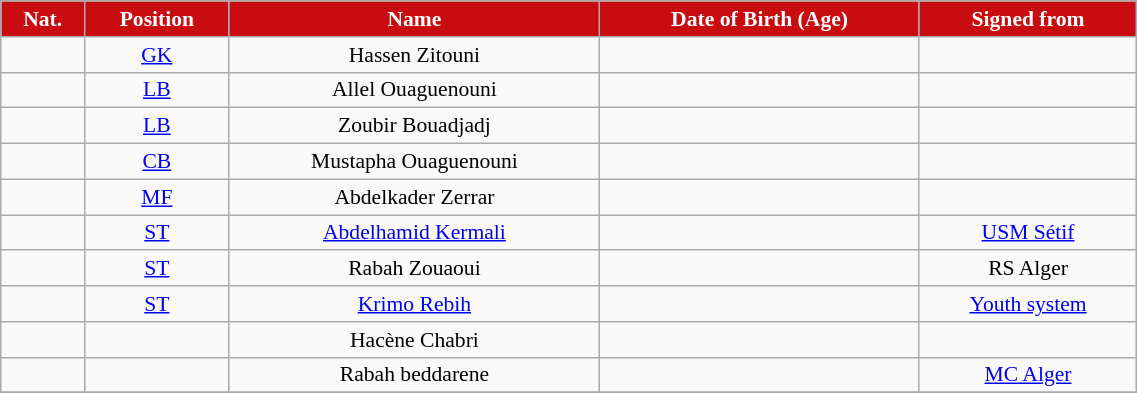<table class="wikitable" style="text-align:center; font-size:90%; width:60%">
<tr>
<th style="background:#c90c0f; color:white; text-align:center;">Nat.</th>
<th style="background:#c90c0f; color:white; text-align:center;">Position</th>
<th style="background:#c90c0f; color:white; text-align:center;">Name</th>
<th style="background:#c90c0f; color:white; text-align:center;">Date of Birth (Age)</th>
<th style="background:#c90c0f; color:white; text-align:center;">Signed from</th>
</tr>
<tr>
<td></td>
<td><a href='#'>GK</a></td>
<td>Hassen Zitouni</td>
<td></td>
<td></td>
</tr>
<tr>
<td></td>
<td><a href='#'>LB</a></td>
<td>Allel Ouaguenouni</td>
<td></td>
<td></td>
</tr>
<tr>
<td></td>
<td><a href='#'>LB</a></td>
<td>Zoubir Bouadjadj</td>
<td></td>
<td></td>
</tr>
<tr>
<td></td>
<td><a href='#'>CB</a></td>
<td>Mustapha Ouaguenouni</td>
<td></td>
<td></td>
</tr>
<tr>
<td></td>
<td><a href='#'>MF</a></td>
<td>Abdelkader Zerrar</td>
<td></td>
<td></td>
</tr>
<tr>
<td></td>
<td><a href='#'>ST</a></td>
<td><a href='#'>Abdelhamid Kermali</a></td>
<td></td>
<td> <a href='#'>USM Sétif</a></td>
</tr>
<tr>
<td></td>
<td><a href='#'>ST</a></td>
<td>Rabah Zouaoui</td>
<td></td>
<td> RS Alger</td>
</tr>
<tr>
<td></td>
<td><a href='#'>ST</a></td>
<td><a href='#'>Krimo Rebih</a></td>
<td></td>
<td> <a href='#'>Youth system</a></td>
</tr>
<tr>
<td></td>
<td></td>
<td>Hacène Chabri</td>
<td></td>
<td></td>
</tr>
<tr>
<td></td>
<td></td>
<td>Rabah beddarene</td>
<td></td>
<td> <a href='#'>MC Alger</a></td>
</tr>
<tr>
</tr>
</table>
